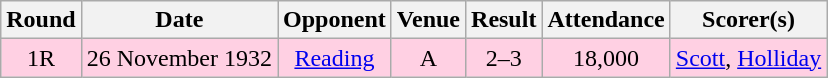<table style="text-align:center;" class="wikitable sortable">
<tr>
<th>Round</th>
<th>Date</th>
<th>Opponent</th>
<th>Venue</th>
<th>Result</th>
<th>Attendance</th>
<th>Scorer(s)</th>
</tr>
<tr style="background:#ffd0e3;">
<td>1R</td>
<td>26 November 1932</td>
<td><a href='#'>Reading</a></td>
<td>A</td>
<td>2–3</td>
<td>18,000</td>
<td><a href='#'>Scott</a>, <a href='#'>Holliday</a></td>
</tr>
</table>
